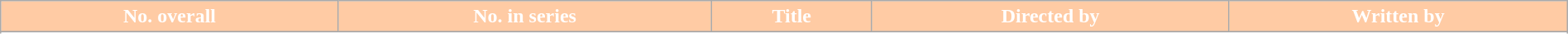<table class="wikitable plainrowheaders" style="width:100%;">
<tr style="color:white">
<th style="background: #FFCBA4;">No. overall</th>
<th style="background: #FFCBA4;">No. in series</th>
<th style="background: #FFCBA4;">Title</th>
<th style="background: #FFCBA4;">Directed by</th>
<th style="background: #FFCBA4;">Written by</th>
</tr>
<tr>
</tr>
<tr>
</tr>
<tr>
</tr>
<tr>
</tr>
<tr>
</tr>
<tr>
</tr>
<tr>
</tr>
<tr>
</tr>
<tr>
</tr>
<tr>
</tr>
<tr>
</tr>
<tr>
</tr>
</table>
